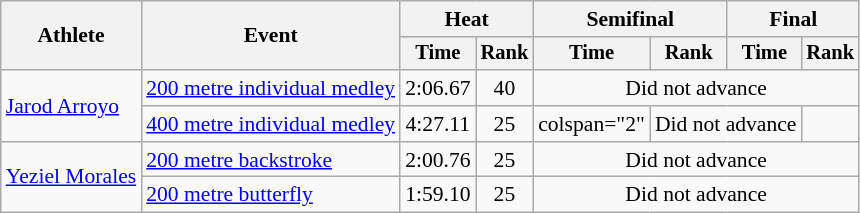<table class="wikitable" style="text-align:center; font-size:90%">
<tr>
<th rowspan="2">Athlete</th>
<th rowspan="2">Event</th>
<th colspan="2">Heat</th>
<th colspan="2">Semifinal</th>
<th colspan="2">Final</th>
</tr>
<tr style="font-size:95%">
<th>Time</th>
<th>Rank</th>
<th>Time</th>
<th>Rank</th>
<th>Time</th>
<th>Rank</th>
</tr>
<tr>
<td align=left rowspan=2><a href='#'>Jarod Arroyo</a></td>
<td align=left><a href='#'>200 metre individual medley</a></td>
<td>2:06.67</td>
<td>40</td>
<td colspan=4>Did not advance</td>
</tr>
<tr>
<td align=left><a href='#'>400 metre individual medley</a></td>
<td>4:27.11</td>
<td>25</td>
<td>colspan="2" </td>
<td colspan="2">Did not advance</td>
</tr>
<tr>
<td align=left rowspan=2><a href='#'>Yeziel Morales</a></td>
<td align=left><a href='#'>200 metre backstroke</a></td>
<td>2:00.76</td>
<td>25</td>
<td colspan=4>Did not advance</td>
</tr>
<tr>
<td align=left><a href='#'>200 metre butterfly</a></td>
<td>1:59.10</td>
<td>25</td>
<td colspan=4>Did not advance</td>
</tr>
</table>
